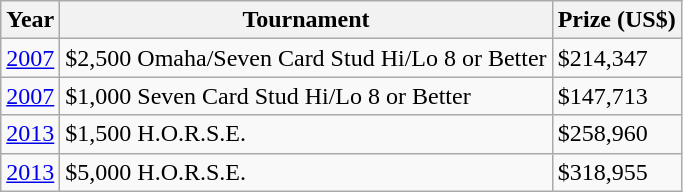<table class="wikitable">
<tr>
<th>Year</th>
<th>Tournament</th>
<th>Prize (US$)</th>
</tr>
<tr>
<td><a href='#'>2007</a></td>
<td>$2,500 Omaha/Seven Card Stud Hi/Lo 8 or Better</td>
<td>$214,347</td>
</tr>
<tr>
<td><a href='#'>2007</a></td>
<td>$1,000 Seven Card Stud Hi/Lo 8 or Better</td>
<td>$147,713</td>
</tr>
<tr>
<td><a href='#'>2013</a></td>
<td>$1,500 H.O.R.S.E.</td>
<td>$258,960</td>
</tr>
<tr>
<td><a href='#'>2013</a></td>
<td>$5,000 H.O.R.S.E.</td>
<td>$318,955</td>
</tr>
</table>
